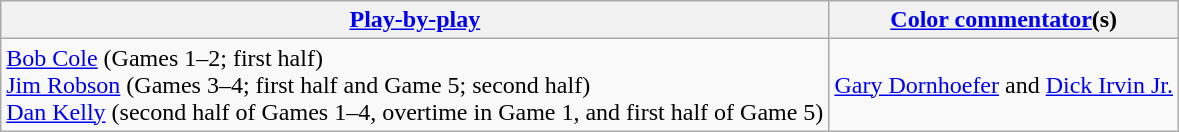<table class="wikitable">
<tr>
<th><a href='#'>Play-by-play</a></th>
<th><a href='#'>Color commentator</a>(s)</th>
</tr>
<tr>
<td><a href='#'>Bob Cole</a> (Games 1–2; first half)<br><a href='#'>Jim Robson</a> (Games 3–4; first half and Game 5; second half)<br><a href='#'>Dan Kelly</a> (second half of Games 1–4, overtime in Game 1, and first half of Game 5)</td>
<td><a href='#'>Gary Dornhoefer</a> and <a href='#'>Dick Irvin Jr.</a></td>
</tr>
</table>
